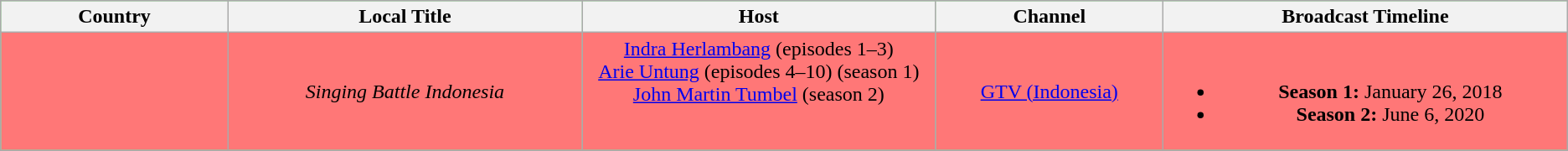<table class="wikitable" style="text-align:center; line-height:18px; background:#90EE90;">
<tr>
<th width="9%">Country</th>
<th width="14%">Local Title</th>
<th width="14%">Host</th>
<th width="9%">Channel</th>
<th width="16%">Broadcast Timeline</th>
</tr>
<tr bgcolor="#FF7777">
<td></td>
<td><em>Singing Battle Indonesia</em></td>
<td valign="top"><a href='#'>Indra Herlambang</a> (episodes 1–3)<br><a href='#'>Arie Untung</a> (episodes 4–10) (season 1)<br><a href='#'>John Martin Tumbel</a> (season 2)</td>
<td><a href='#'>GTV (Indonesia)</a></td>
<td {{smalldiv><br><ul><li><strong>Season 1:</strong> January 26, 2018</li><li><strong>Season 2:</strong> June 6, 2020</li></ul></td>
</tr>
</table>
